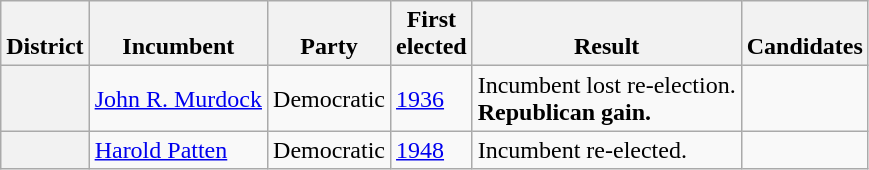<table class=wikitable>
<tr valign=bottom>
<th>District</th>
<th>Incumbent</th>
<th>Party</th>
<th>First<br>elected</th>
<th>Result</th>
<th>Candidates</th>
</tr>
<tr>
<th></th>
<td><a href='#'>John R. Murdock</a></td>
<td>Democratic</td>
<td><a href='#'>1936</a></td>
<td>Incumbent lost re-election.<br><strong>Republican gain.</strong></td>
<td nowrap></td>
</tr>
<tr>
<th></th>
<td><a href='#'>Harold Patten</a></td>
<td>Democratic</td>
<td><a href='#'>1948</a></td>
<td>Incumbent re-elected.</td>
<td nowrap></td>
</tr>
</table>
